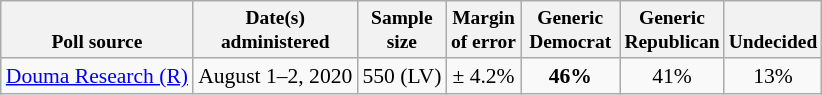<table class="wikitable" style="font-size:90%;text-align:center;">
<tr valign=bottom style="font-size:90%;">
<th>Poll source</th>
<th>Date(s)<br>administered</th>
<th>Sample<br>size</th>
<th>Margin<br>of error</th>
<th style="width:60px;">Generic<br>Democrat</th>
<th style="width:60px;">Generic<br>Republican</th>
<th>Undecided</th>
</tr>
<tr>
<td style="text-align:left;"><a href='#'>Douma Research (R)</a></td>
<td>August 1–2, 2020</td>
<td>550 (LV)</td>
<td>± 4.2%</td>
<td><strong>46%</strong></td>
<td>41%</td>
<td>13%</td>
</tr>
</table>
